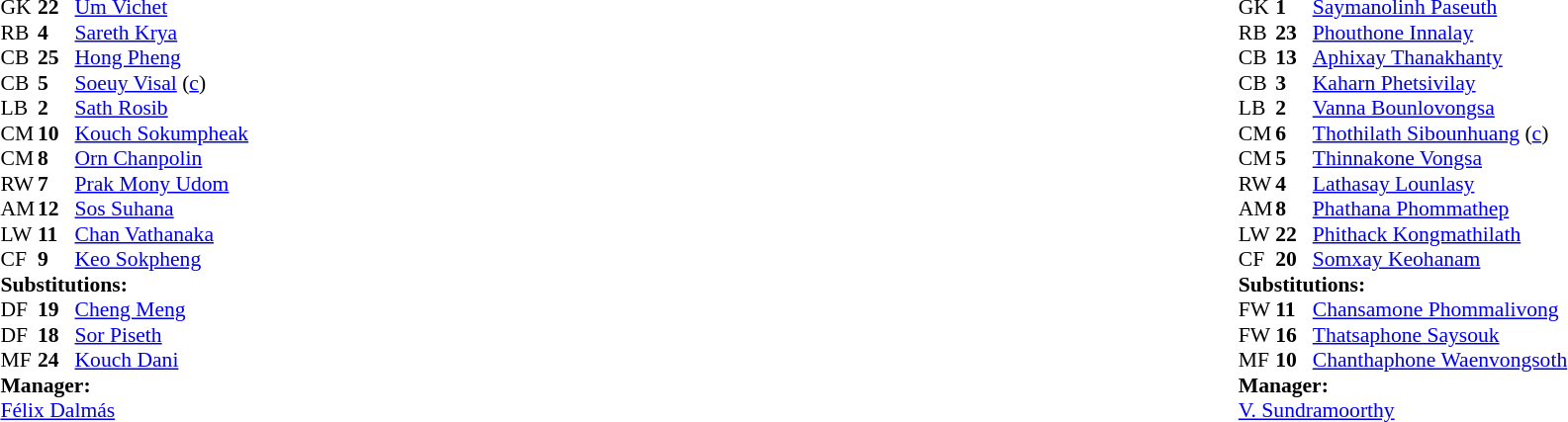<table width="100%">
<tr>
<td valign="top" width="40%"><br><table style="font-size:90%;" cellspacing="0" cellpadding="0">
<tr>
<th width="25"></th>
<th width="25"></th>
</tr>
<tr>
<td>GK</td>
<td><strong>22</strong></td>
<td><a href='#'>Um Vichet</a></td>
</tr>
<tr>
<td>RB</td>
<td><strong>4</strong></td>
<td><a href='#'>Sareth Krya</a></td>
<td></td>
<td></td>
</tr>
<tr>
<td>CB</td>
<td><strong>25</strong></td>
<td><a href='#'>Hong Pheng</a></td>
<td></td>
<td></td>
</tr>
<tr>
<td>CB</td>
<td><strong>5</strong></td>
<td><a href='#'>Soeuy Visal</a> (<a href='#'>c</a>)</td>
</tr>
<tr>
<td>LB</td>
<td><strong>2</strong></td>
<td><a href='#'>Sath Rosib</a></td>
</tr>
<tr>
<td>CM</td>
<td><strong>10</strong></td>
<td><a href='#'>Kouch Sokumpheak</a></td>
</tr>
<tr>
<td>CM</td>
<td><strong>8</strong></td>
<td><a href='#'>Orn Chanpolin</a></td>
<td></td>
<td></td>
</tr>
<tr>
<td>RW</td>
<td><strong>7</strong></td>
<td><a href='#'>Prak Mony Udom</a></td>
</tr>
<tr>
<td>AM</td>
<td><strong>12</strong></td>
<td><a href='#'>Sos Suhana</a></td>
</tr>
<tr>
<td>LW</td>
<td><strong>11</strong></td>
<td><a href='#'>Chan Vathanaka</a></td>
</tr>
<tr>
<td>CF</td>
<td><strong>9</strong></td>
<td><a href='#'>Keo Sokpheng</a></td>
</tr>
<tr>
<td colspan=3><strong>Substitutions:</strong></td>
</tr>
<tr>
<td>DF</td>
<td><strong>19</strong></td>
<td><a href='#'>Cheng Meng</a></td>
<td></td>
<td></td>
</tr>
<tr>
<td>DF</td>
<td><strong>18</strong></td>
<td><a href='#'>Sor Piseth</a></td>
<td></td>
<td></td>
</tr>
<tr>
<td>MF</td>
<td><strong>24</strong></td>
<td><a href='#'>Kouch Dani</a></td>
<td></td>
<td></td>
</tr>
<tr>
<td colspan=3><strong>Manager:</strong></td>
</tr>
<tr>
<td colspan=4> <a href='#'>Félix Dalmás</a></td>
</tr>
</table>
</td>
<td valign="top"></td>
<td valign="top" width="50%"><br><table style="font-size:90%;" cellspacing="0" cellpadding="0" align="center">
<tr>
<th width=25></th>
<th width=25></th>
</tr>
<tr>
<td>GK</td>
<td><strong>1</strong></td>
<td><a href='#'>Saymanolinh Paseuth</a></td>
</tr>
<tr>
<td>RB</td>
<td><strong>23</strong></td>
<td><a href='#'>Phouthone Innalay</a></td>
</tr>
<tr>
<td>CB</td>
<td><strong>13</strong></td>
<td><a href='#'>Aphixay Thanakhanty</a></td>
</tr>
<tr>
<td>CB</td>
<td><strong>3</strong></td>
<td><a href='#'>Kaharn Phetsivilay</a></td>
</tr>
<tr>
<td>LB</td>
<td><strong>2</strong></td>
<td><a href='#'>Vanna Bounlovongsa</a></td>
</tr>
<tr>
<td>CM</td>
<td><strong>6</strong></td>
<td><a href='#'>Thothilath Sibounhuang</a> (<a href='#'>c</a>)</td>
</tr>
<tr>
<td>CM</td>
<td><strong>5</strong></td>
<td><a href='#'>Thinnakone Vongsa</a></td>
</tr>
<tr>
<td>RW</td>
<td><strong>4</strong></td>
<td><a href='#'>Lathasay Lounlasy</a></td>
<td></td>
<td></td>
</tr>
<tr>
<td>AM</td>
<td><strong>8</strong></td>
<td><a href='#'>Phathana Phommathep</a></td>
<td></td>
<td></td>
</tr>
<tr>
<td>LW</td>
<td><strong>22</strong></td>
<td><a href='#'>Phithack Kongmathilath</a></td>
</tr>
<tr>
<td>CF</td>
<td><strong>20</strong></td>
<td><a href='#'>Somxay Keohanam</a></td>
</tr>
<tr>
<td colspan=3><strong>Substitutions:</strong></td>
</tr>
<tr>
<td>FW</td>
<td><strong>11</strong></td>
<td><a href='#'>Chansamone Phommalivong</a></td>
<td></td>
<td> </td>
</tr>
<tr>
<td>FW</td>
<td><strong>16</strong></td>
<td><a href='#'>Thatsaphone Saysouk</a></td>
<td></td>
<td></td>
</tr>
<tr>
<td>MF</td>
<td><strong>10</strong></td>
<td><a href='#'>Chanthaphone Waenvongsoth</a></td>
<td></td>
<td></td>
</tr>
<tr>
<td colspan=3><strong>Manager:</strong></td>
</tr>
<tr>
<td colspan=4> <a href='#'>V. Sundramoorthy</a></td>
</tr>
</table>
</td>
</tr>
</table>
